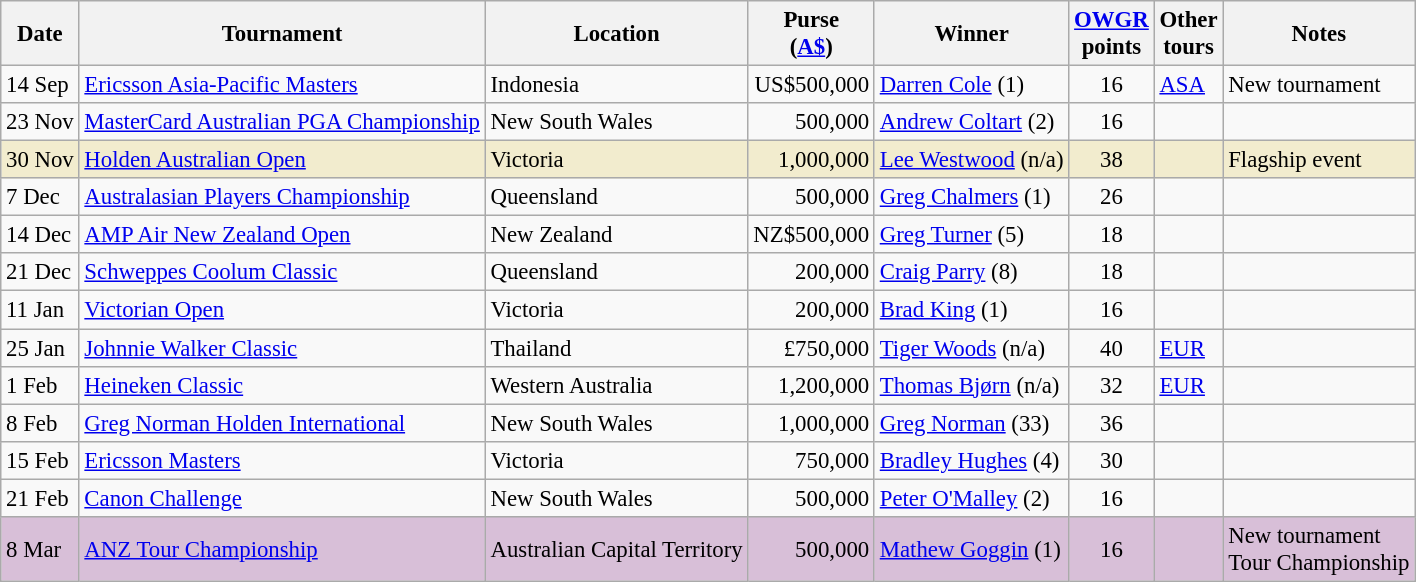<table class="wikitable" style="font-size:95%">
<tr>
<th>Date</th>
<th>Tournament</th>
<th>Location</th>
<th>Purse<br>(<a href='#'>A$</a>)</th>
<th>Winner</th>
<th><a href='#'>OWGR</a><br>points</th>
<th>Other<br>tours</th>
<th>Notes</th>
</tr>
<tr>
<td>14 Sep</td>
<td><a href='#'>Ericsson Asia-Pacific Masters</a></td>
<td>Indonesia</td>
<td align=right>US$500,000</td>
<td> <a href='#'>Darren Cole</a> (1)</td>
<td align=center>16</td>
<td><a href='#'>ASA</a></td>
<td>New tournament</td>
</tr>
<tr>
<td>23 Nov</td>
<td><a href='#'>MasterCard Australian PGA Championship</a></td>
<td>New South Wales</td>
<td align=right>500,000</td>
<td> <a href='#'>Andrew Coltart</a> (2)</td>
<td align=center>16</td>
<td></td>
<td></td>
</tr>
<tr style="background:#f2ecce;">
<td>30 Nov</td>
<td><a href='#'>Holden Australian Open</a></td>
<td>Victoria</td>
<td align=right>1,000,000</td>
<td> <a href='#'>Lee Westwood</a> (n/a)</td>
<td align=center>38</td>
<td></td>
<td>Flagship event</td>
</tr>
<tr>
<td>7 Dec</td>
<td><a href='#'>Australasian Players Championship</a></td>
<td>Queensland</td>
<td align=right>500,000</td>
<td> <a href='#'>Greg Chalmers</a> (1)</td>
<td align=center>26</td>
<td></td>
<td></td>
</tr>
<tr>
<td>14 Dec</td>
<td><a href='#'>AMP Air New Zealand Open</a></td>
<td>New Zealand</td>
<td align=right>NZ$500,000</td>
<td> <a href='#'>Greg Turner</a> (5)</td>
<td align=center>18</td>
<td></td>
<td></td>
</tr>
<tr>
<td>21 Dec</td>
<td><a href='#'>Schweppes Coolum Classic</a></td>
<td>Queensland</td>
<td align=right>200,000</td>
<td> <a href='#'>Craig Parry</a> (8)</td>
<td align=center>18</td>
<td></td>
<td></td>
</tr>
<tr>
<td>11 Jan</td>
<td><a href='#'>Victorian Open</a></td>
<td>Victoria</td>
<td align=right>200,000</td>
<td> <a href='#'>Brad King</a> (1)</td>
<td align=center>16</td>
<td></td>
<td></td>
</tr>
<tr>
<td>25 Jan</td>
<td><a href='#'>Johnnie Walker Classic</a></td>
<td>Thailand</td>
<td align=right>£750,000</td>
<td> <a href='#'>Tiger Woods</a> (n/a)</td>
<td align=center>40</td>
<td><a href='#'>EUR</a></td>
<td></td>
</tr>
<tr>
<td>1 Feb</td>
<td><a href='#'>Heineken Classic</a></td>
<td>Western Australia</td>
<td align=right>1,200,000</td>
<td> <a href='#'>Thomas Bjørn</a> (n/a)</td>
<td align=center>32</td>
<td><a href='#'>EUR</a></td>
<td></td>
</tr>
<tr>
<td>8 Feb</td>
<td><a href='#'>Greg Norman Holden International</a></td>
<td>New South Wales</td>
<td align=right>1,000,000</td>
<td> <a href='#'>Greg Norman</a> (33)</td>
<td align=center>36</td>
<td></td>
<td></td>
</tr>
<tr>
<td>15 Feb</td>
<td><a href='#'>Ericsson Masters</a></td>
<td>Victoria</td>
<td align=right>750,000</td>
<td> <a href='#'>Bradley Hughes</a> (4)</td>
<td align=center>30</td>
<td></td>
<td></td>
</tr>
<tr>
<td>21 Feb</td>
<td><a href='#'>Canon Challenge</a></td>
<td>New South Wales</td>
<td align=right>500,000</td>
<td> <a href='#'>Peter O'Malley</a> (2)</td>
<td align=center>16</td>
<td></td>
<td></td>
</tr>
<tr style="background:thistle;">
<td>8 Mar</td>
<td><a href='#'>ANZ Tour Championship</a></td>
<td>Australian Capital Territory</td>
<td align=right>500,000</td>
<td> <a href='#'>Mathew Goggin</a> (1)</td>
<td align=center>16</td>
<td></td>
<td>New tournament<br>Tour Championship</td>
</tr>
</table>
